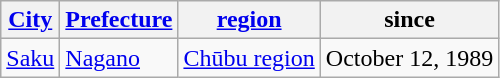<table class="wikitable">
<tr>
<th><a href='#'>City</a></th>
<th><a href='#'>Prefecture</a></th>
<th><a href='#'>region</a></th>
<th>since</th>
</tr>
<tr>
<td><a href='#'>Saku</a></td>
<td><a href='#'>Nagano</a></td>
<td><a href='#'>Chūbu region</a></td>
<td>October 12, 1989</td>
</tr>
</table>
